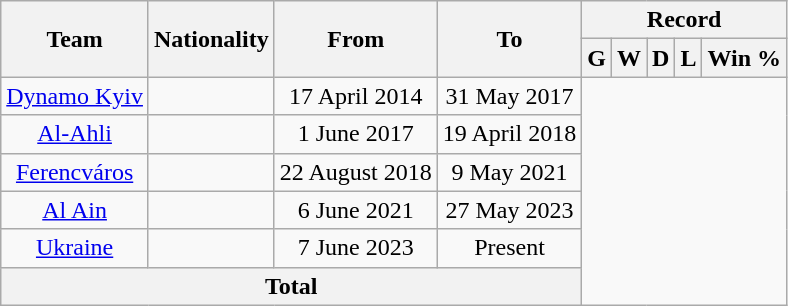<table class="wikitable" style="text-align: center">
<tr>
<th rowspan=2>Team</th>
<th rowspan=2>Nationality</th>
<th rowspan=2>From</th>
<th rowspan=2>To</th>
<th colspan=5>Record</th>
</tr>
<tr>
<th>G</th>
<th>W</th>
<th>D</th>
<th>L</th>
<th>Win %</th>
</tr>
<tr>
<td align=center><a href='#'>Dynamo Kyiv</a></td>
<td></td>
<td align=center>17 April 2014</td>
<td align=center>31 May 2017<br></td>
</tr>
<tr>
<td align=center><a href='#'>Al-Ahli</a></td>
<td align=center></td>
<td align=center>1 June 2017</td>
<td align=center>19 April 2018<br></td>
</tr>
<tr>
<td align=center><a href='#'>Ferencváros</a></td>
<td align=center></td>
<td align=center>22 August 2018</td>
<td align=center>9 May 2021<br></td>
</tr>
<tr>
<td align=center><a href='#'>Al Ain</a></td>
<td align=center></td>
<td align=center>6 June 2021</td>
<td align=center>27 May 2023<br></td>
</tr>
<tr>
<td align=center><a href='#'>Ukraine</a></td>
<td align=center></td>
<td align=center>7 June 2023</td>
<td align=center>Present<br></td>
</tr>
<tr>
<th colspan=4>Total<br></th>
</tr>
</table>
